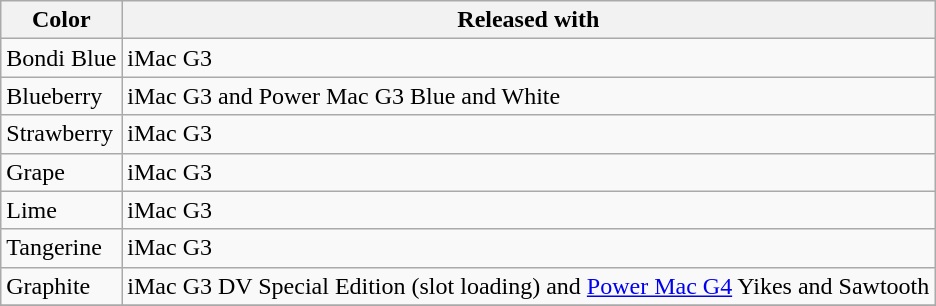<table class="wikitable">
<tr>
<th>Color</th>
<th>Released with</th>
</tr>
<tr>
<td> Bondi Blue</td>
<td>iMac G3</td>
</tr>
<tr>
<td> Blueberry</td>
<td>iMac G3 and Power Mac G3 Blue and White</td>
</tr>
<tr>
<td> Strawberry</td>
<td>iMac G3</td>
</tr>
<tr>
<td> Grape</td>
<td>iMac G3</td>
</tr>
<tr>
<td> Lime</td>
<td>iMac G3</td>
</tr>
<tr>
<td> Tangerine</td>
<td>iMac G3</td>
</tr>
<tr>
<td> Graphite</td>
<td>iMac G3 DV Special Edition (slot loading) and <a href='#'>Power Mac G4</a> Yikes and Sawtooth</td>
</tr>
<tr>
</tr>
</table>
